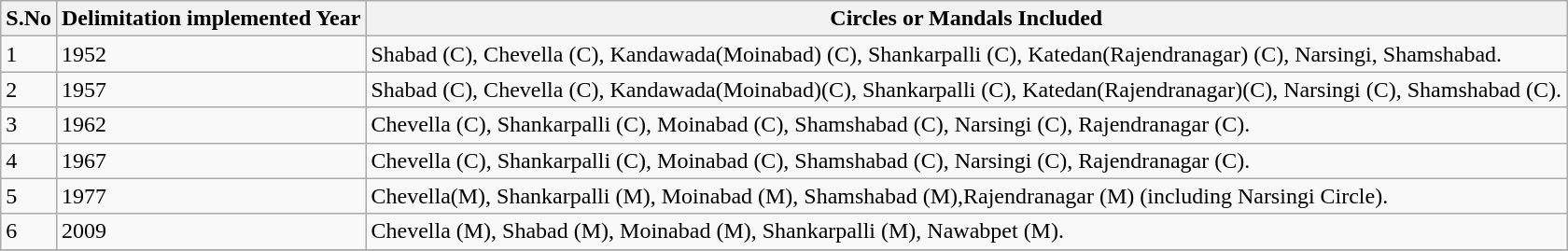<table class="wikitable sortable">
<tr>
<th>S.No</th>
<th>Delimitation implemented Year</th>
<th>Circles or Mandals Included</th>
</tr>
<tr>
<td>1</td>
<td>1952</td>
<td>Shabad (C), Chevella (C), Kandawada(Moinabad) (C), Shankarpalli (C), Katedan(Rajendranagar) (C), Narsingi, Shamshabad.</td>
</tr>
<tr>
<td>2</td>
<td>1957</td>
<td>Shabad (C), Chevella (C), Kandawada(Moinabad)(C), Shankarpalli (C), Katedan(Rajendranagar)(C), Narsingi (C), Shamshabad (C).</td>
</tr>
<tr>
<td>3</td>
<td>1962</td>
<td>Chevella (C), Shankarpalli (C), Moinabad (C), Shamshabad (C), Narsingi (C), Rajendranagar (C).</td>
</tr>
<tr>
<td>4</td>
<td>1967</td>
<td>Chevella (C), Shankarpalli (C), Moinabad (C), Shamshabad (C), Narsingi (C), Rajendranagar (C).</td>
</tr>
<tr>
<td>5</td>
<td>1977</td>
<td>Chevella(M), Shankarpalli (M), Moinabad (M), Shamshabad (M),Rajendranagar (M) (including Narsingi Circle).</td>
</tr>
<tr>
<td>6</td>
<td>2009</td>
<td>Chevella (M), Shabad (M), Moinabad (M), Shankarpalli (M), Nawabpet (M).</td>
</tr>
<tr>
</tr>
</table>
